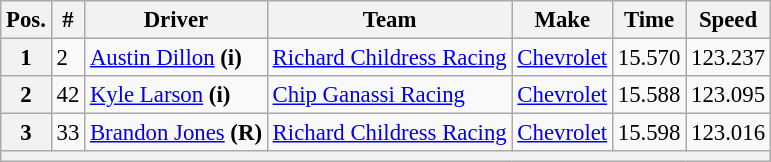<table class="wikitable" style="font-size:95%">
<tr>
<th>Pos.</th>
<th>#</th>
<th>Driver</th>
<th>Team</th>
<th>Make</th>
<th>Time</th>
<th>Speed</th>
</tr>
<tr>
<th>1</th>
<td>2</td>
<td><a href='#'>Austin Dillon</a> <strong>(i)</strong></td>
<td><a href='#'>Richard Childress Racing</a></td>
<td><a href='#'>Chevrolet</a></td>
<td>15.570</td>
<td>123.237</td>
</tr>
<tr>
<th>2</th>
<td>42</td>
<td><a href='#'>Kyle Larson</a> <strong>(i)</strong></td>
<td><a href='#'>Chip Ganassi Racing</a></td>
<td><a href='#'>Chevrolet</a></td>
<td>15.588</td>
<td>123.095</td>
</tr>
<tr>
<th>3</th>
<td>33</td>
<td><a href='#'>Brandon Jones</a> <strong>(R)</strong></td>
<td><a href='#'>Richard Childress Racing</a></td>
<td><a href='#'>Chevrolet</a></td>
<td>15.598</td>
<td>123.016</td>
</tr>
<tr>
<th colspan="7"></th>
</tr>
</table>
